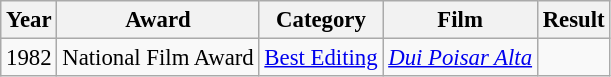<table class="wikitable" style="font-size: 95%;">
<tr>
<th>Year</th>
<th>Award</th>
<th>Category</th>
<th>Film</th>
<th>Result</th>
</tr>
<tr>
<td>1982</td>
<td>National Film Award</td>
<td><a href='#'>Best Editing</a></td>
<td><em><a href='#'>Dui Poisar Alta</a></em></td>
<td></td>
</tr>
</table>
